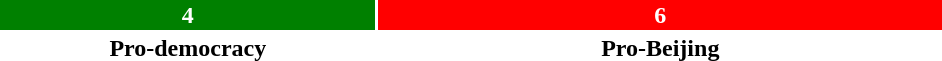<table style="width:50%; text-align:center;">
<tr style="color:white;">
<td style="background:green; width:40%;"><strong>4</strong></td>
<td style="background:red; width:60%;"><strong>6</strong></td>
</tr>
<tr>
<td><span><strong>Pro-democracy</strong></span></td>
<td><span><strong>Pro-Beijing</strong></span></td>
</tr>
</table>
